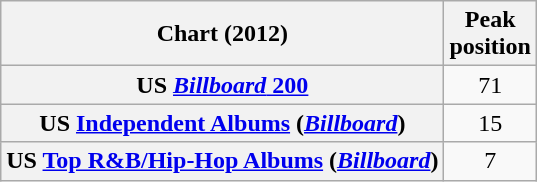<table class="wikitable plainrowheaders sortable" style="text-align:center;" border="1">
<tr>
<th scope="col">Chart (2012)</th>
<th scope="col">Peak<br>position</th>
</tr>
<tr>
<th scope="row">US <a href='#'><em>Billboard</em> 200</a></th>
<td>71</td>
</tr>
<tr>
<th scope="row">US <a href='#'>Independent Albums</a> (<em><a href='#'>Billboard</a></em>)</th>
<td>15</td>
</tr>
<tr>
<th scope="row">US <a href='#'>Top R&B/Hip-Hop Albums</a> (<em><a href='#'>Billboard</a></em>)</th>
<td>7</td>
</tr>
</table>
